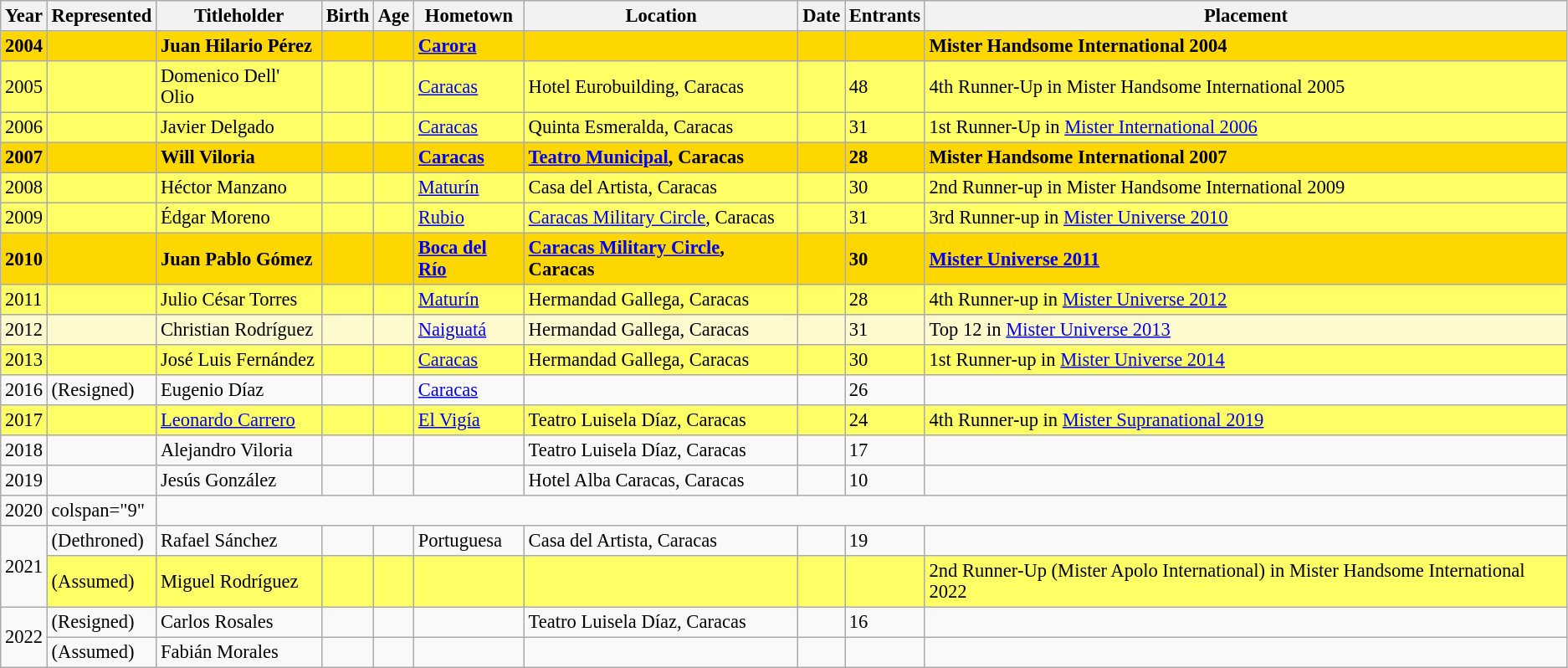<table class="wikitable sortable" style="margin: 0 1em 0 0; background: #f9f9f9; border: 1px #aaa solid; border-collapse: collapse; font-size: 94%;">
<tr>
<th>Year</th>
<th>Represented</th>
<th>Titleholder</th>
<th>Birth</th>
<th>Age</th>
<th>Hometown</th>
<th>Location</th>
<th>Date</th>
<th>Entrants</th>
<th>Placement</th>
</tr>
<tr style="background-color:gold; font-weight: bold ">
<td>2004</td>
<td></td>
<td>Juan Hilario Pérez</td>
<td></td>
<td></td>
<td><a href='#'>Carora</a></td>
<td></td>
<td></td>
<td></td>
<td>Mister Handsome International 2004</td>
</tr>
<tr style="background-color:#FFFF66;">
<td>2005</td>
<td></td>
<td>Domenico Dell' Olio</td>
<td></td>
<td></td>
<td><a href='#'>Caracas</a></td>
<td>Hotel Eurobuilding, Caracas</td>
<td></td>
<td>48</td>
<td>4th Runner-Up in Mister Handsome International 2005</td>
</tr>
<tr style="background-color:#FFFF66;">
<td>2006</td>
<td></td>
<td>Javier Delgado</td>
<td></td>
<td></td>
<td><a href='#'>Caracas</a></td>
<td>Quinta Esmeralda, Caracas</td>
<td></td>
<td>31</td>
<td>1st Runner-Up in <a href='#'>Mister International 2006</a></td>
</tr>
<tr style="background-color:gold; font-weight: bold ">
<td>2007</td>
<td></td>
<td>Will Viloria</td>
<td></td>
<td></td>
<td><a href='#'>Caracas</a></td>
<td><a href='#'>Teatro Municipal</a>, Caracas</td>
<td></td>
<td>28</td>
<td>Mister Handsome International 2007</td>
</tr>
<tr style="background-color:#FFFF66;">
<td>2008</td>
<td></td>
<td>Héctor Manzano</td>
<td></td>
<td></td>
<td><a href='#'>Maturín</a></td>
<td>Casa del Artista, Caracas</td>
<td></td>
<td>30</td>
<td>2nd Runner-up in Mister Handsome International 2009</td>
</tr>
<tr style="background-color:#FFFF66;">
<td>2009</td>
<td></td>
<td>Édgar Moreno</td>
<td></td>
<td></td>
<td><a href='#'>Rubio</a></td>
<td><a href='#'>Caracas Military Circle</a>, Caracas</td>
<td></td>
<td>31</td>
<td>3rd Runner-up in <a href='#'>Mister Universe 2010</a></td>
</tr>
<tr style="background-color:gold; font-weight: bold ">
<td>2010</td>
<td></td>
<td>Juan Pablo Gómez</td>
<td></td>
<td></td>
<td><a href='#'>Boca del Río</a></td>
<td><a href='#'>Caracas Military Circle</a>, Caracas</td>
<td></td>
<td>30</td>
<td><a href='#'>Mister Universe 2011</a></td>
</tr>
<tr style="background-color:#FFFF66;">
<td>2011</td>
<td></td>
<td>Julio César Torres</td>
<td></td>
<td></td>
<td><a href='#'>Maturín</a></td>
<td>Hermandad Gallega, Caracas</td>
<td></td>
<td>28</td>
<td>4th Runner-up in <a href='#'>Mister Universe 2012</a></td>
</tr>
<tr style="background-color:#FFFACD;">
<td>2012</td>
<td></td>
<td>Christian Rodríguez</td>
<td></td>
<td></td>
<td><a href='#'>Naiguatá</a></td>
<td>Hermandad Gallega, Caracas</td>
<td></td>
<td>31</td>
<td>Top 12 in <a href='#'>Mister Universe 2013</a></td>
</tr>
<tr style="background-color:#FFFF66;">
<td>2013</td>
<td></td>
<td>José Luis Fernández</td>
<td></td>
<td></td>
<td><a href='#'>Caracas</a></td>
<td>Hermandad Gallega, Caracas</td>
<td></td>
<td>30</td>
<td>1st Runner-up in <a href='#'>Mister Universe 2014</a></td>
</tr>
<tr>
<td>2016</td>
<td> (Resigned)</td>
<td>Eugenio Díaz</td>
<td></td>
<td></td>
<td><a href='#'>Caracas</a></td>
<td></td>
<td></td>
<td>26</td>
<td></td>
</tr>
<tr style="background-color:#FFFF66;">
<td>2017</td>
<td></td>
<td><a href='#'>Leonardo Carrero</a></td>
<td></td>
<td></td>
<td><a href='#'>El Vigía</a></td>
<td>Teatro Luisela Díaz, Caracas</td>
<td></td>
<td>24</td>
<td>4th Runner-up in <a href='#'>Mister Supranational 2019</a></td>
</tr>
<tr>
<td>2018</td>
<td></td>
<td>Alejandro Viloria</td>
<td></td>
<td></td>
<td></td>
<td>Teatro Luisela Díaz, Caracas</td>
<td></td>
<td>17</td>
<td></td>
</tr>
<tr>
<td>2019</td>
<td></td>
<td>Jesús González</td>
<td></td>
<td></td>
<td></td>
<td>Hotel Alba Caracas, Caracas</td>
<td></td>
<td>10</td>
<td></td>
</tr>
<tr>
<td>2020</td>
<td>colspan="9" </td>
</tr>
<tr>
<td rowspan="2">2021</td>
<td> (Dethroned)</td>
<td>Rafael Sánchez</td>
<td></td>
<td></td>
<td>Portuguesa</td>
<td>Casa del Artista, Caracas</td>
<td></td>
<td>19</td>
<td></td>
</tr>
<tr style="background-color:#FFFF66;">
<td> (Assumed)</td>
<td>Miguel Rodríguez</td>
<td></td>
<td></td>
<td></td>
<td></td>
<td></td>
<td></td>
<td>2nd Runner-Up (Mister Apolo International) in Mister Handsome International 2022</td>
</tr>
<tr>
<td rowspan="2">2022</td>
<td> (Resigned)</td>
<td>Carlos Rosales</td>
<td></td>
<td></td>
<td></td>
<td>Teatro Luisela Díaz, Caracas</td>
<td></td>
<td>16</td>
<td></td>
</tr>
<tr>
<td> (Assumed)</td>
<td>Fabián Morales</td>
<td></td>
<td></td>
<td></td>
<td></td>
<td></td>
<td></td>
<td></td>
</tr>
</table>
